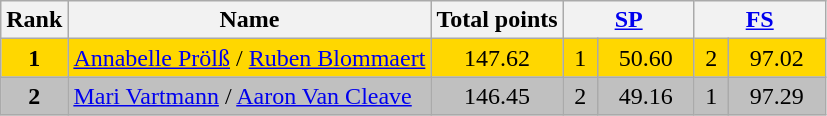<table class="wikitable sortable">
<tr>
<th>Rank</th>
<th>Name</th>
<th>Total points</th>
<th colspan="2" width="80px"><a href='#'>SP</a></th>
<th colspan="2" width="80px"><a href='#'>FS</a></th>
</tr>
<tr bgcolor="gold">
<td align="center"><strong>1</strong></td>
<td><a href='#'>Annabelle Prölß</a> / <a href='#'>Ruben Blommaert</a></td>
<td align="center">147.62</td>
<td align="center">1</td>
<td align="center">50.60</td>
<td align="center">2</td>
<td align="center">97.02</td>
</tr>
<tr bgcolor="silver">
<td align="center"><strong>2</strong></td>
<td><a href='#'>Mari Vartmann</a> / <a href='#'>Aaron Van Cleave</a></td>
<td align="center">146.45</td>
<td align="center">2</td>
<td align="center">49.16</td>
<td align="center">1</td>
<td align="center">97.29</td>
</tr>
</table>
